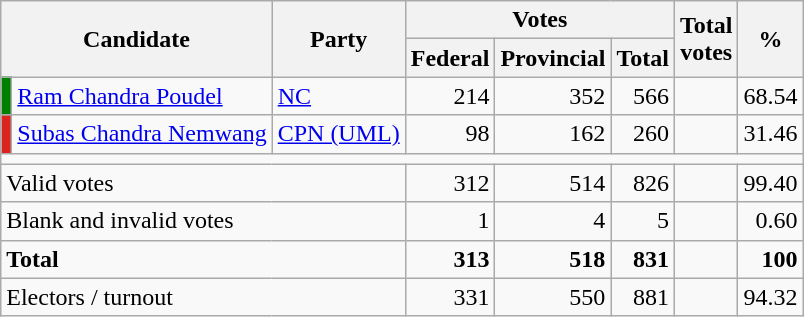<table class="wikitable centre" style=text-align:right>
<tr>
<th colspan=2 rowspan=2 scope=col>Candidate</th>
<th scope=col rowspan=2>Party</th>
<th colspan=3>Votes</th>
<th scope=col rowspan=2>Total<br>votes</th>
<th scope=col rowspan=2>%</th>
</tr>
<tr>
<th>Federal</th>
<th>Provincial</th>
<th>Total</th>
</tr>
<tr>
<td bgcolor="#00800"></td>
<td align="left"><a href='#'>Ram Chandra Poudel</a></td>
<td align="left"><a href='#'>NC</a></td>
<td>214</td>
<td>352</td>
<td>566</td>
<td></td>
<td>68.54</td>
</tr>
<tr>
<td bgcolor=#DC241F></td>
<td align=left><a href='#'>Subas Chandra Nemwang</a></td>
<td align=left><a href='#'>CPN (UML)</a></td>
<td>98</td>
<td>162</td>
<td>260</td>
<td></td>
<td>31.46</td>
</tr>
<tr>
<td colspan=8></td>
</tr>
<tr>
<td align=left colspan=3>Valid votes</td>
<td>312</td>
<td>514</td>
<td>826</td>
<td></td>
<td>99.40</td>
</tr>
<tr>
<td align=left colspan=3>Blank and invalid votes</td>
<td>1</td>
<td>4</td>
<td>5</td>
<td></td>
<td>0.60</td>
</tr>
<tr style=font-weight:bold>
<td align=left colspan=3>Total</td>
<td>313</td>
<td>518</td>
<td>831</td>
<td></td>
<td>100</td>
</tr>
<tr>
<td align=left colspan=3>Electors / turnout</td>
<td>331</td>
<td>550</td>
<td>881</td>
<td></td>
<td>94.32</td>
</tr>
</table>
